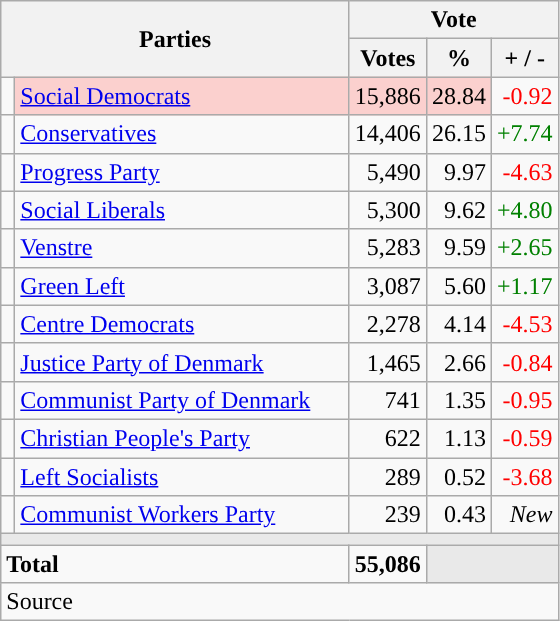<table class="wikitable" style="text-align:right;">
<tr>
<th style="text-align:centre;" rowspan="2" colspan="2" width="225">Parties</th>
<th colspan="3">Vote</th>
</tr>
<tr>
<th width="15">Votes</th>
<th width="15">%</th>
<th width="15">+ / -</th>
</tr>
<tr>
<td width="2" style="color:inherit;background:"></td>
<td bgcolor=#fbd0ce  align="left"><a href='#'>Social Democrats</a></td>
<td bgcolor=#fbd0ce>15,886</td>
<td bgcolor=#fbd0ce>28.84</td>
<td style=color:red;>-0.92</td>
</tr>
<tr>
<td width="2" style="color:inherit;background:"></td>
<td align="left"><a href='#'>Conservatives</a></td>
<td>14,406</td>
<td>26.15</td>
<td style=color:green;>+7.74</td>
</tr>
<tr>
<td width="2" style="color:inherit;background:"></td>
<td align="left"><a href='#'>Progress Party</a></td>
<td>5,490</td>
<td>9.97</td>
<td style=color:red;>-4.63</td>
</tr>
<tr>
<td width="2" style="color:inherit;background:"></td>
<td align="left"><a href='#'>Social Liberals</a></td>
<td>5,300</td>
<td>9.62</td>
<td style=color:green;>+4.80</td>
</tr>
<tr>
<td width="2" style="color:inherit;background:"></td>
<td align="left"><a href='#'>Venstre</a></td>
<td>5,283</td>
<td>9.59</td>
<td style=color:green;>+2.65</td>
</tr>
<tr>
<td width="2" style="color:inherit;background:"></td>
<td align="left"><a href='#'>Green Left</a></td>
<td>3,087</td>
<td>5.60</td>
<td style=color:green;>+1.17</td>
</tr>
<tr>
<td width="2" style="color:inherit;background:"></td>
<td align="left"><a href='#'>Centre Democrats</a></td>
<td>2,278</td>
<td>4.14</td>
<td style=color:red;>-4.53</td>
</tr>
<tr>
<td width="2" style="color:inherit;background:"></td>
<td align="left"><a href='#'>Justice Party of Denmark</a></td>
<td>1,465</td>
<td>2.66</td>
<td style=color:red;>-0.84</td>
</tr>
<tr>
<td width="2" style="color:inherit;background:"></td>
<td align="left"><a href='#'>Communist Party of Denmark</a></td>
<td>741</td>
<td>1.35</td>
<td style=color:red;>-0.95</td>
</tr>
<tr>
<td width="2" style="color:inherit;background:"></td>
<td align="left"><a href='#'>Christian People's Party</a></td>
<td>622</td>
<td>1.13</td>
<td style=color:red;>-0.59</td>
</tr>
<tr>
<td width="2" style="color:inherit;background:"></td>
<td align="left"><a href='#'>Left Socialists</a></td>
<td>289</td>
<td>0.52</td>
<td style=color:red;>-3.68</td>
</tr>
<tr>
<td width="2" style="color:inherit;background:"></td>
<td align="left"><a href='#'>Communist Workers Party</a></td>
<td>239</td>
<td>0.43</td>
<td><em>New</em></td>
</tr>
<tr>
<td colspan="7" bgcolor="#E9E9E9"></td>
</tr>
<tr>
<td align="left" colspan="2"><strong>Total</strong></td>
<td><strong>55,086</strong></td>
<td bgcolor="#E9E9E9" colspan="2"></td>
</tr>
<tr>
<td align="left" colspan="6">Source</td>
</tr>
</table>
